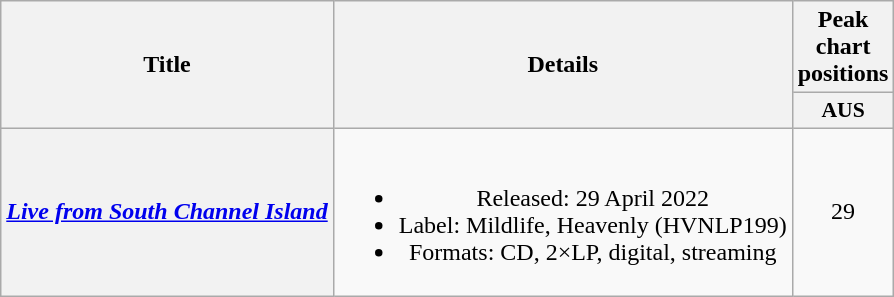<table class="wikitable plainrowheaders" style="text-align:center;" border="1">
<tr>
<th scope="col" rowspan="2">Title</th>
<th scope="col" rowspan="2">Details</th>
<th scope="col" colspan="1">Peak chart positions</th>
</tr>
<tr>
<th scope="col" style="width:3em;font-size:90%;">AUS<br></th>
</tr>
<tr>
<th scope="row"><em><a href='#'>Live from South Channel Island</a></em></th>
<td><br><ul><li>Released: 29 April 2022</li><li>Label: Mildlife, Heavenly (HVNLP199)</li><li>Formats: CD, 2×LP, digital, streaming</li></ul></td>
<td>29<br></td>
</tr>
</table>
